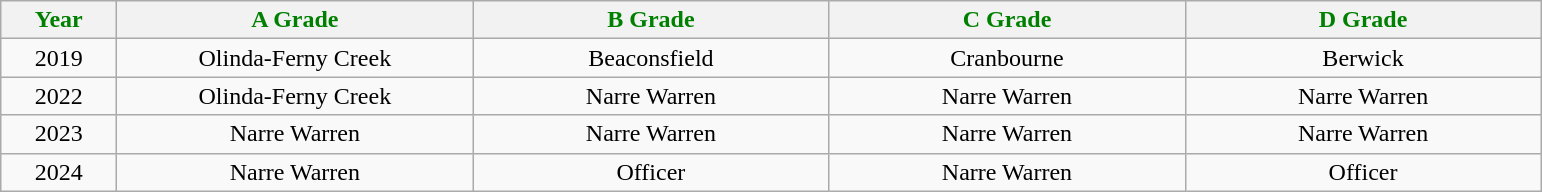<table class="wikitable">
<tr>
<th style="color:green" width="70">Year</th>
<th style="color:green" width="230">A Grade</th>
<th style="color:green" width="230">B Grade</th>
<th style="color:green" width="230">C Grade</th>
<th style="color:green" width="230">D Grade</th>
</tr>
<tr>
<td align="center">2019</td>
<td align="center">Olinda-Ferny Creek</td>
<td align="center">Beaconsfield</td>
<td align="center">Cranbourne</td>
<td align="center">Berwick</td>
</tr>
<tr>
<td align="center">2022</td>
<td align="center">Olinda-Ferny Creek</td>
<td align="center">Narre Warren</td>
<td align="center">Narre Warren</td>
<td align="center">Narre Warren</td>
</tr>
<tr>
<td align="center">2023</td>
<td align="center">Narre Warren</td>
<td align="center">Narre Warren</td>
<td align="center">Narre Warren</td>
<td align="center">Narre Warren</td>
</tr>
<tr>
<td align="center">2024</td>
<td align="center">Narre Warren</td>
<td align="center">Officer</td>
<td align="center">Narre Warren</td>
<td align="center">Officer</td>
</tr>
</table>
